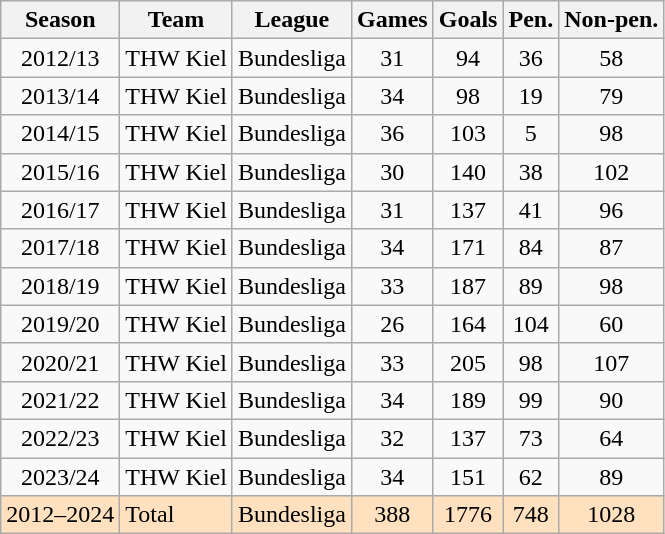<table class="wikitable" style="text-align:center">
<tr>
<th>Season</th>
<th>Team</th>
<th>League</th>
<th>Games</th>
<th>Goals</th>
<th>Pen.</th>
<th>Non-pen.</th>
</tr>
<tr>
<td>2012/13</td>
<td style="text-align:left">THW Kiel</td>
<td style="text-align:left">Bundesliga</td>
<td>31</td>
<td>94</td>
<td>36</td>
<td>58</td>
</tr>
<tr>
<td>2013/14</td>
<td style="text-align:left">THW Kiel</td>
<td style="text-align:left">Bundesliga</td>
<td>34</td>
<td>98</td>
<td>19</td>
<td>79</td>
</tr>
<tr>
<td>2014/15</td>
<td style="text-align:left">THW Kiel</td>
<td style="text-align:left">Bundesliga</td>
<td>36</td>
<td>103</td>
<td>5</td>
<td>98</td>
</tr>
<tr>
<td>2015/16</td>
<td style="text-align:left">THW Kiel</td>
<td style="text-align:left">Bundesliga</td>
<td>30</td>
<td>140</td>
<td>38</td>
<td>102</td>
</tr>
<tr>
<td>2016/17</td>
<td style="text-align:left">THW Kiel</td>
<td style="text-align:left">Bundesliga</td>
<td>31</td>
<td>137</td>
<td>41</td>
<td>96</td>
</tr>
<tr>
<td>2017/18</td>
<td style="text-align:left">THW Kiel</td>
<td style="text-align:left">Bundesliga</td>
<td>34</td>
<td>171</td>
<td>84</td>
<td>87</td>
</tr>
<tr>
<td>2018/19</td>
<td style="text-align:left">THW Kiel</td>
<td style="text-align:left">Bundesliga</td>
<td>33</td>
<td>187</td>
<td>89</td>
<td>98</td>
</tr>
<tr>
<td>2019/20</td>
<td style="text-align:left">THW Kiel</td>
<td style="text-align:left">Bundesliga</td>
<td>26</td>
<td>164</td>
<td>104</td>
<td>60</td>
</tr>
<tr>
<td>2020/21</td>
<td style="text-align:left">THW Kiel</td>
<td style="text-align:left">Bundesliga</td>
<td>33</td>
<td>205</td>
<td>98</td>
<td>107</td>
</tr>
<tr>
<td>2021/22</td>
<td style="text-align:left">THW Kiel</td>
<td style="text-align:left">Bundesliga</td>
<td>34</td>
<td>189</td>
<td>99</td>
<td>90</td>
</tr>
<tr>
<td>2022/23</td>
<td style="text-align:left">THW Kiel</td>
<td style="text-align:left">Bundesliga</td>
<td>32</td>
<td>137</td>
<td>73</td>
<td>64</td>
</tr>
<tr>
<td>2023/24</td>
<td style="text-align:left">THW Kiel</td>
<td style="text-align:left">Bundesliga</td>
<td>34</td>
<td>151</td>
<td>62</td>
<td>89</td>
</tr>
<tr style="background:#FFE1C0">
<td>2012–2024</td>
<td style="text-align:left">Total</td>
<td style="text-align:left">Bundesliga</td>
<td>388</td>
<td>1776</td>
<td>748</td>
<td>1028</td>
</tr>
</table>
